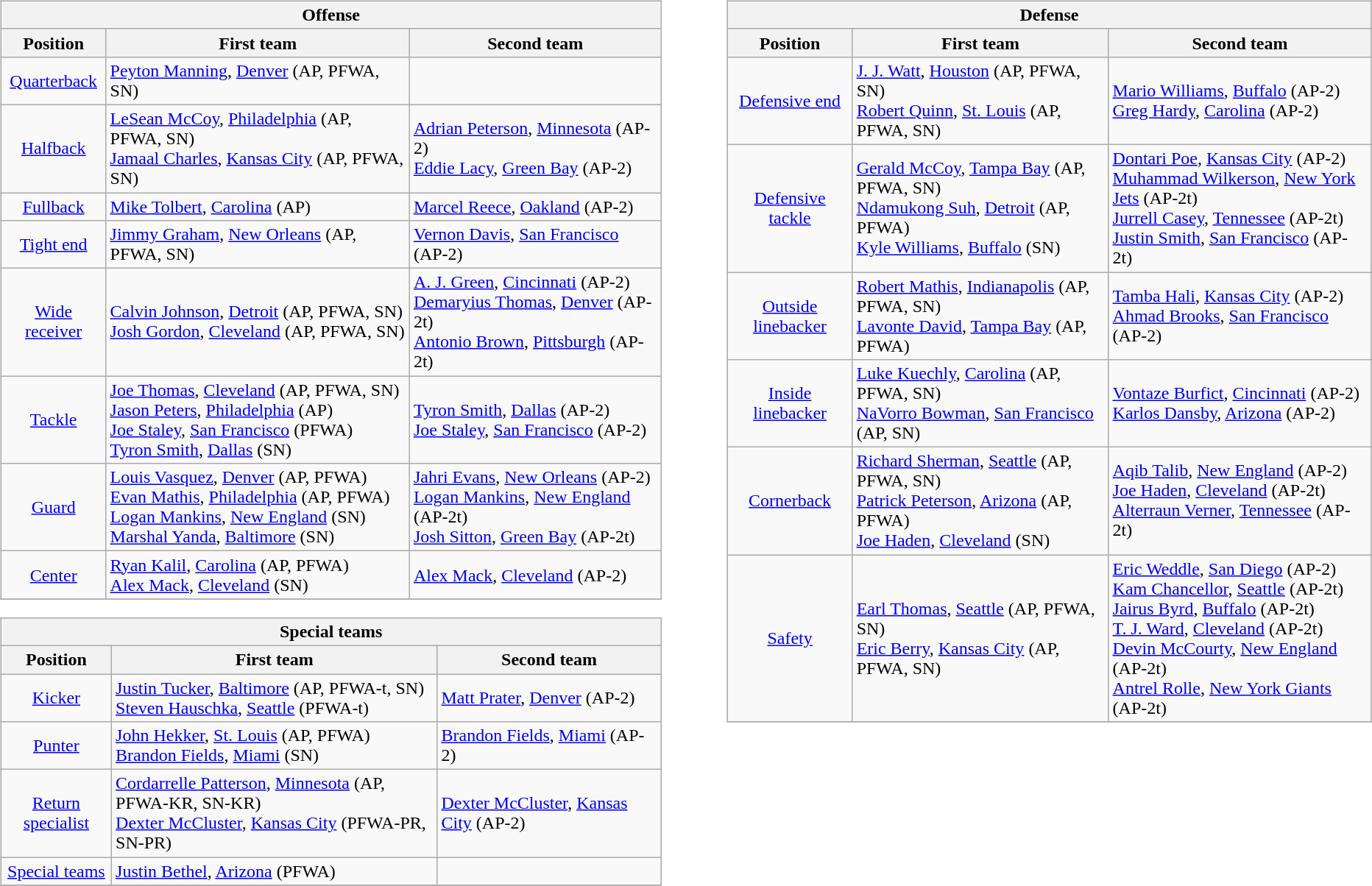<table border=0>
<tr valign="top">
<td><br><table class="wikitable">
<tr>
<th colspan=3>Offense</th>
</tr>
<tr>
<th>Position</th>
<th>First team</th>
<th>Second team</th>
</tr>
<tr>
<td align=center><a href='#'>Quarterback</a></td>
<td><a href='#'>Peyton Manning</a>, <a href='#'>Denver</a> (AP, PFWA, SN)</td>
<td></td>
</tr>
<tr>
<td align=center><a href='#'>Halfback</a></td>
<td><a href='#'>LeSean McCoy</a>, <a href='#'>Philadelphia</a> (AP, PFWA, SN) <br><a href='#'>Jamaal Charles</a>, <a href='#'>Kansas City</a> (AP, PFWA, SN)</td>
<td><a href='#'>Adrian Peterson</a>, <a href='#'>Minnesota</a> (AP-2) <br><a href='#'>Eddie Lacy</a>, <a href='#'>Green Bay</a> (AP-2)</td>
</tr>
<tr>
<td align=center><a href='#'>Fullback</a></td>
<td><a href='#'>Mike Tolbert</a>, <a href='#'>Carolina</a> (AP)</td>
<td><a href='#'>Marcel Reece</a>, <a href='#'>Oakland</a> (AP-2)</td>
</tr>
<tr>
<td align=center><a href='#'>Tight end</a></td>
<td><a href='#'>Jimmy Graham</a>, <a href='#'>New Orleans</a> (AP, PFWA, SN)</td>
<td><a href='#'>Vernon Davis</a>, <a href='#'>San Francisco</a> (AP-2)</td>
</tr>
<tr>
<td align=center><a href='#'>Wide receiver</a></td>
<td><a href='#'>Calvin Johnson</a>, <a href='#'>Detroit</a> (AP, PFWA, SN) <br><a href='#'>Josh Gordon</a>, <a href='#'>Cleveland</a> (AP, PFWA, SN)</td>
<td><a href='#'>A. J. Green</a>, <a href='#'>Cincinnati</a> (AP-2) <br><a href='#'>Demaryius Thomas</a>, <a href='#'>Denver</a> (AP-2t) <br><a href='#'>Antonio Brown</a>, <a href='#'>Pittsburgh</a> (AP-2t)</td>
</tr>
<tr>
<td align=center><a href='#'>Tackle</a></td>
<td><a href='#'>Joe Thomas</a>, <a href='#'>Cleveland</a> (AP, PFWA, SN) <br><a href='#'>Jason Peters</a>, <a href='#'>Philadelphia</a> (AP)<br><a href='#'>Joe Staley</a>, <a href='#'>San Francisco</a> (PFWA)<br><a href='#'>Tyron Smith</a>, <a href='#'>Dallas</a> (SN)</td>
<td><a href='#'>Tyron Smith</a>, <a href='#'>Dallas</a> (AP-2) <br><a href='#'>Joe Staley</a>, <a href='#'>San Francisco</a> (AP-2)</td>
</tr>
<tr>
<td align=center><a href='#'>Guard</a></td>
<td><a href='#'>Louis Vasquez</a>, <a href='#'>Denver</a> (AP, PFWA) <br><a href='#'>Evan Mathis</a>, <a href='#'>Philadelphia</a> (AP, PFWA)<br><a href='#'>Logan Mankins</a>, <a href='#'>New England</a> (SN)<br><a href='#'>Marshal Yanda</a>, <a href='#'>Baltimore</a> (SN)</td>
<td><a href='#'>Jahri Evans</a>, <a href='#'>New Orleans</a> (AP-2)<br><a href='#'>Logan Mankins</a>, <a href='#'>New England</a> (AP-2t) <br><a href='#'>Josh Sitton</a>, <a href='#'>Green Bay</a> (AP-2t)</td>
</tr>
<tr>
<td align=center><a href='#'>Center</a></td>
<td><a href='#'>Ryan Kalil</a>, <a href='#'>Carolina</a> (AP, PFWA)<br><a href='#'>Alex Mack</a>, <a href='#'>Cleveland</a> (SN)</td>
<td><a href='#'>Alex Mack</a>, <a href='#'>Cleveland</a> (AP-2)</td>
</tr>
<tr>
</tr>
</table>
<table class="wikitable">
<tr>
<th colspan=3>Special teams</th>
</tr>
<tr>
<th>Position</th>
<th>First team</th>
<th>Second team</th>
</tr>
<tr>
<td align=center><a href='#'>Kicker</a></td>
<td><a href='#'>Justin Tucker</a>, <a href='#'>Baltimore</a> (AP, PFWA-t, SN)<br><a href='#'>Steven Hauschka</a>, <a href='#'>Seattle</a> (PFWA-t)</td>
<td><a href='#'>Matt Prater</a>, <a href='#'>Denver</a> (AP-2)</td>
</tr>
<tr>
<td align=center><a href='#'>Punter</a></td>
<td><a href='#'>John Hekker</a>, <a href='#'>St. Louis</a> (AP, PFWA)<br><a href='#'>Brandon Fields</a>, <a href='#'>Miami</a> (SN)</td>
<td><a href='#'>Brandon Fields</a>, <a href='#'>Miami</a> (AP-2)</td>
</tr>
<tr>
<td align=center><a href='#'>Return specialist</a></td>
<td><a href='#'>Cordarrelle Patterson</a>, <a href='#'>Minnesota</a> (AP, PFWA-KR, SN-KR)<br><a href='#'>Dexter McCluster</a>, <a href='#'>Kansas City</a> (PFWA-PR, SN-PR)</td>
<td><a href='#'>Dexter McCluster</a>, <a href='#'>Kansas City</a> (AP-2)</td>
</tr>
<tr>
<td align=center><a href='#'>Special teams</a></td>
<td><a href='#'>Justin Bethel</a>, <a href='#'>Arizona</a> (PFWA)</td>
<td></td>
</tr>
<tr>
</tr>
</table>
</td>
<td style="padding-left:40px;"><br><table class="wikitable">
<tr>
<th colspan=3>Defense</th>
</tr>
<tr>
<th>Position</th>
<th>First team</th>
<th>Second team</th>
</tr>
<tr>
<td align=center><a href='#'>Defensive end</a></td>
<td><a href='#'>J. J. Watt</a>, <a href='#'>Houston</a> (AP, PFWA, SN) <br><a href='#'>Robert Quinn</a>, <a href='#'>St. Louis</a> (AP, PFWA, SN)</td>
<td><a href='#'>Mario Williams</a>, <a href='#'>Buffalo</a> (AP-2) <br><a href='#'>Greg Hardy</a>, <a href='#'>Carolina</a> (AP-2)</td>
</tr>
<tr>
<td align=center><a href='#'>Defensive tackle</a></td>
<td><a href='#'>Gerald McCoy</a>, <a href='#'>Tampa Bay</a> (AP, PFWA, SN) <br><a href='#'>Ndamukong Suh</a>, <a href='#'>Detroit</a> (AP, PFWA)<br> <a href='#'>Kyle Williams</a>, <a href='#'>Buffalo</a> (SN)</td>
<td><a href='#'>Dontari Poe</a>, <a href='#'>Kansas City</a> (AP-2)<br><a href='#'>Muhammad Wilkerson</a>, <a href='#'>New York Jets</a> (AP-2t) <br><a href='#'>Jurrell Casey</a>, <a href='#'>Tennessee</a> (AP-2t) <br><a href='#'>Justin Smith</a>, <a href='#'>San Francisco</a> (AP-2t)</td>
</tr>
<tr>
<td align=center><a href='#'>Outside linebacker</a></td>
<td><a href='#'>Robert Mathis</a>, <a href='#'>Indianapolis</a> (AP, PFWA, SN) <br><a href='#'>Lavonte David</a>, <a href='#'>Tampa Bay</a> (AP, PFWA)</td>
<td><a href='#'>Tamba Hali</a>, <a href='#'>Kansas City</a> (AP-2) <br><a href='#'>Ahmad Brooks</a>, <a href='#'>San Francisco</a> (AP-2)</td>
</tr>
<tr>
<td align=center><a href='#'>Inside linebacker</a></td>
<td><a href='#'>Luke Kuechly</a>, <a href='#'>Carolina</a> (AP, PFWA, SN) <br><a href='#'>NaVorro Bowman</a>, <a href='#'>San Francisco</a> (AP, SN)</td>
<td><a href='#'>Vontaze Burfict</a>, <a href='#'>Cincinnati</a> (AP-2) <br><a href='#'>Karlos Dansby</a>, <a href='#'>Arizona</a> (AP-2)</td>
</tr>
<tr>
<td align=center><a href='#'>Cornerback</a></td>
<td><a href='#'>Richard Sherman</a>, <a href='#'>Seattle</a> (AP, PFWA, SN) <br><a href='#'>Patrick Peterson</a>, <a href='#'>Arizona</a> (AP, PFWA) <br><a href='#'>Joe Haden</a>, <a href='#'>Cleveland</a> (SN)</td>
<td><a href='#'>Aqib Talib</a>, <a href='#'>New England</a> (AP-2) <br><a href='#'>Joe Haden</a>, <a href='#'>Cleveland</a> (AP-2t) <br><a href='#'>Alterraun Verner</a>, <a href='#'>Tennessee</a> (AP-2t)</td>
</tr>
<tr>
<td align=center><a href='#'>Safety</a></td>
<td><a href='#'>Earl Thomas</a>, <a href='#'>Seattle</a> (AP, PFWA, SN) <br> <a href='#'>Eric Berry</a>, <a href='#'>Kansas City</a> (AP, PFWA, SN)</td>
<td><a href='#'>Eric Weddle</a>, <a href='#'>San Diego</a> (AP-2) <br><a href='#'>Kam Chancellor</a>, <a href='#'>Seattle</a> (AP-2t)<br><a href='#'>Jairus Byrd</a>, <a href='#'>Buffalo</a> (AP-2t)<br><a href='#'>T. J. Ward</a>, <a href='#'>Cleveland</a> (AP-2t)<br><a href='#'>Devin McCourty</a>, <a href='#'>New England</a> (AP-2t)<br><a href='#'>Antrel Rolle</a>, <a href='#'>New York Giants</a> (AP-2t)</td>
</tr>
<tr>
</tr>
</table>
</td>
</tr>
</table>
